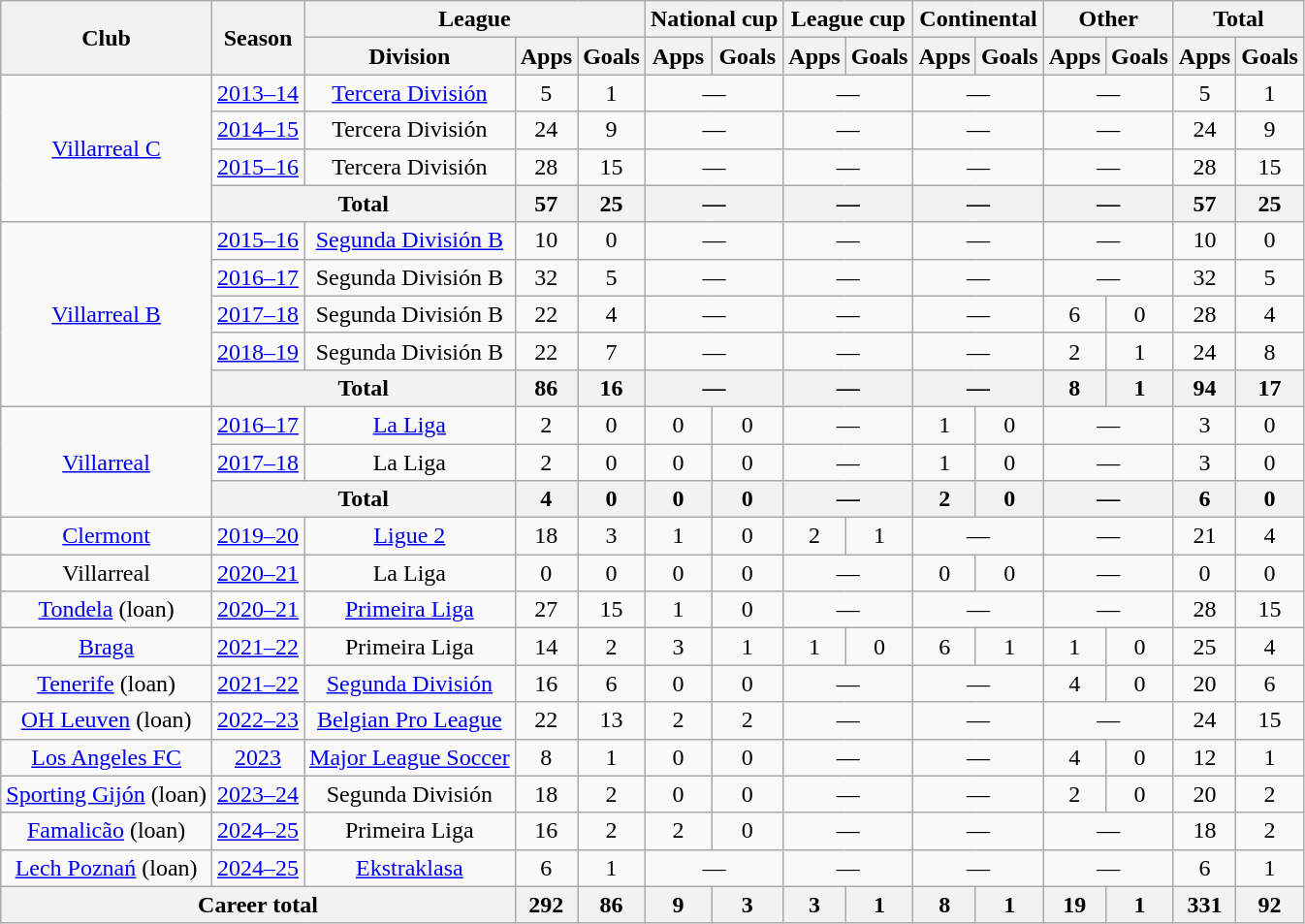<table class="wikitable" style="text-align: center">
<tr>
<th rowspan="2">Club</th>
<th rowspan="2">Season</th>
<th colspan="3">League</th>
<th colspan="2">National cup</th>
<th colspan="2">League cup</th>
<th colspan="2">Continental</th>
<th colspan="2">Other</th>
<th colspan="2">Total</th>
</tr>
<tr>
<th>Division</th>
<th>Apps</th>
<th>Goals</th>
<th>Apps</th>
<th>Goals</th>
<th>Apps</th>
<th>Goals</th>
<th>Apps</th>
<th>Goals</th>
<th>Apps</th>
<th>Goals</th>
<th>Apps</th>
<th>Goals</th>
</tr>
<tr>
<td rowspan="4"><a href='#'>Villarreal C</a></td>
<td><a href='#'>2013–14</a></td>
<td><a href='#'>Tercera División</a></td>
<td>5</td>
<td>1</td>
<td colspan="2">—</td>
<td colspan="2">—</td>
<td colspan="2">—</td>
<td colspan="2">—</td>
<td>5</td>
<td>1</td>
</tr>
<tr>
<td><a href='#'>2014–15</a></td>
<td>Tercera División</td>
<td>24</td>
<td>9</td>
<td colspan="2">—</td>
<td colspan="2">—</td>
<td colspan="2">—</td>
<td colspan="2">—</td>
<td>24</td>
<td>9</td>
</tr>
<tr>
<td><a href='#'>2015–16</a></td>
<td>Tercera División</td>
<td>28</td>
<td>15</td>
<td colspan="2">—</td>
<td colspan="2">—</td>
<td colspan="2">—</td>
<td colspan="2">—</td>
<td>28</td>
<td>15</td>
</tr>
<tr>
<th colspan="2">Total</th>
<th>57</th>
<th>25</th>
<th colspan="2">—</th>
<th colspan="2">—</th>
<th colspan="2">—</th>
<th colspan="2">—</th>
<th>57</th>
<th>25</th>
</tr>
<tr>
<td rowspan="5"><a href='#'>Villarreal B</a></td>
<td><a href='#'>2015–16</a></td>
<td><a href='#'>Segunda División B</a></td>
<td>10</td>
<td>0</td>
<td colspan="2">—</td>
<td colspan="2">—</td>
<td colspan="2">—</td>
<td colspan="2">—</td>
<td>10</td>
<td>0</td>
</tr>
<tr>
<td><a href='#'>2016–17</a></td>
<td>Segunda División B</td>
<td>32</td>
<td>5</td>
<td colspan="2">—</td>
<td colspan="2">—</td>
<td colspan="2">—</td>
<td colspan="2">—</td>
<td>32</td>
<td>5</td>
</tr>
<tr>
<td><a href='#'>2017–18</a></td>
<td>Segunda División B</td>
<td>22</td>
<td>4</td>
<td colspan="2">—</td>
<td colspan="2">—</td>
<td colspan="2">—</td>
<td>6</td>
<td>0</td>
<td>28</td>
<td>4</td>
</tr>
<tr>
<td><a href='#'>2018–19</a></td>
<td>Segunda División B</td>
<td>22</td>
<td>7</td>
<td colspan="2">—</td>
<td colspan="2">—</td>
<td colspan="2">—</td>
<td>2</td>
<td>1</td>
<td>24</td>
<td>8</td>
</tr>
<tr>
<th colspan="2">Total</th>
<th>86</th>
<th>16</th>
<th colspan="2">—</th>
<th colspan="2">—</th>
<th colspan="2">—</th>
<th>8</th>
<th>1</th>
<th>94</th>
<th>17</th>
</tr>
<tr>
<td rowspan="3"><a href='#'>Villarreal</a></td>
<td><a href='#'>2016–17</a></td>
<td><a href='#'>La Liga</a></td>
<td>2</td>
<td>0</td>
<td>0</td>
<td>0</td>
<td colspan="2">—</td>
<td>1</td>
<td>0</td>
<td colspan="2">—</td>
<td>3</td>
<td>0</td>
</tr>
<tr>
<td><a href='#'>2017–18</a></td>
<td>La Liga</td>
<td>2</td>
<td>0</td>
<td>0</td>
<td>0</td>
<td colspan="2">—</td>
<td>1</td>
<td>0</td>
<td colspan="2">—</td>
<td>3</td>
<td>0</td>
</tr>
<tr>
<th colspan="2">Total</th>
<th>4</th>
<th>0</th>
<th>0</th>
<th>0</th>
<th colspan="2">—</th>
<th>2</th>
<th>0</th>
<th colspan="2">—</th>
<th>6</th>
<th>0</th>
</tr>
<tr>
<td><a href='#'>Clermont</a></td>
<td><a href='#'>2019–20</a></td>
<td><a href='#'>Ligue 2</a></td>
<td>18</td>
<td>3</td>
<td>1</td>
<td>0</td>
<td>2</td>
<td>1</td>
<td colspan="2">—</td>
<td colspan="2">—</td>
<td>21</td>
<td>4</td>
</tr>
<tr>
<td>Villarreal</td>
<td><a href='#'>2020–21</a></td>
<td>La Liga</td>
<td>0</td>
<td>0</td>
<td>0</td>
<td>0</td>
<td colspan="2">—</td>
<td>0</td>
<td>0</td>
<td colspan="2">—</td>
<td>0</td>
<td>0</td>
</tr>
<tr>
<td><a href='#'>Tondela</a> (loan)</td>
<td><a href='#'>2020–21</a></td>
<td><a href='#'>Primeira Liga</a></td>
<td>27</td>
<td>15</td>
<td>1</td>
<td>0</td>
<td colspan="2">—</td>
<td colspan="2">—</td>
<td colspan="2">—</td>
<td>28</td>
<td>15</td>
</tr>
<tr>
<td><a href='#'>Braga</a></td>
<td><a href='#'>2021–22</a></td>
<td>Primeira Liga</td>
<td>14</td>
<td>2</td>
<td>3</td>
<td>1</td>
<td>1</td>
<td>0</td>
<td>6</td>
<td>1</td>
<td>1</td>
<td>0</td>
<td>25</td>
<td>4</td>
</tr>
<tr>
<td><a href='#'>Tenerife</a> (loan)</td>
<td><a href='#'>2021–22</a></td>
<td><a href='#'>Segunda División</a></td>
<td>16</td>
<td>6</td>
<td>0</td>
<td>0</td>
<td colspan="2">—</td>
<td colspan="2">—</td>
<td>4</td>
<td>0</td>
<td>20</td>
<td>6</td>
</tr>
<tr>
<td><a href='#'>OH Leuven</a> (loan)</td>
<td><a href='#'>2022–23</a></td>
<td><a href='#'>Belgian Pro League</a></td>
<td>22</td>
<td>13</td>
<td>2</td>
<td>2</td>
<td colspan="2">—</td>
<td colspan="2">—</td>
<td colspan="2">—</td>
<td>24</td>
<td>15</td>
</tr>
<tr>
<td><a href='#'>Los Angeles FC</a></td>
<td><a href='#'>2023</a></td>
<td><a href='#'>Major League Soccer</a></td>
<td>8</td>
<td>1</td>
<td>0</td>
<td>0</td>
<td colspan="2">—</td>
<td colspan="2">—</td>
<td>4</td>
<td>0</td>
<td>12</td>
<td>1</td>
</tr>
<tr>
<td><a href='#'>Sporting Gijón</a> (loan)</td>
<td><a href='#'>2023–24</a></td>
<td>Segunda División</td>
<td>18</td>
<td>2</td>
<td>0</td>
<td>0</td>
<td colspan="2">—</td>
<td colspan="2">—</td>
<td>2</td>
<td>0</td>
<td>20</td>
<td>2</td>
</tr>
<tr>
<td><a href='#'>Famalicão</a> (loan)</td>
<td><a href='#'>2024–25</a></td>
<td>Primeira Liga</td>
<td>16</td>
<td>2</td>
<td>2</td>
<td>0</td>
<td colspan="2">—</td>
<td colspan="2">—</td>
<td colspan="2">—</td>
<td>18</td>
<td>2</td>
</tr>
<tr>
<td><a href='#'>Lech Poznań</a> (loan)</td>
<td><a href='#'>2024–25</a></td>
<td><a href='#'>Ekstraklasa</a></td>
<td>6</td>
<td>1</td>
<td colspan="2">—</td>
<td colspan="2">—</td>
<td colspan="2">—</td>
<td colspan="2">—</td>
<td>6</td>
<td>1</td>
</tr>
<tr>
<th colspan="3"><strong>Career total</strong></th>
<th>292</th>
<th>86</th>
<th>9</th>
<th>3</th>
<th>3</th>
<th>1</th>
<th>8</th>
<th>1</th>
<th>19</th>
<th>1</th>
<th>331</th>
<th>92</th>
</tr>
</table>
